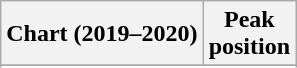<table class="wikitable sortable plainrowheaders" style="text-align:center">
<tr>
<th scope="col">Chart (2019–2020)</th>
<th scope="col">Peak<br> position</th>
</tr>
<tr>
</tr>
<tr>
</tr>
</table>
